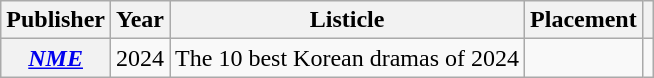<table class="wikitable plainrowheaders" style="text-align:center">
<tr>
<th scope="col">Publisher</th>
<th scope="col">Year</th>
<th scope="col">Listicle</th>
<th scope="col">Placement</th>
<th scope="col" class="unsortable"></th>
</tr>
<tr>
<th scope="row"><em><a href='#'>NME</a></em></th>
<td>2024</td>
<td style="text-align:left">The 10 best Korean dramas of 2024</td>
<td></td>
<td></td>
</tr>
</table>
